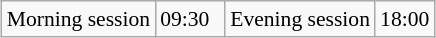<table class="wikitable" style="margin:0.5em auto; font-size:90%;">
<tr align="center">
<td>Morning session</td>
<td>09:30 </td>
<td>Evening session</td>
<td>18:00</td>
</tr>
</table>
